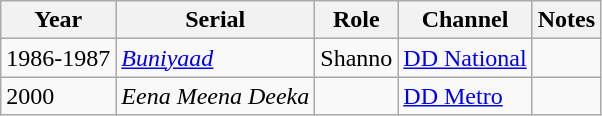<table class="wikitable sortable">
<tr>
<th>Year</th>
<th>Serial</th>
<th>Role</th>
<th>Channel</th>
<th>Notes</th>
</tr>
<tr>
<td>1986-1987</td>
<td><em><a href='#'>Buniyaad</a></em></td>
<td>Shanno</td>
<td><a href='#'>DD National</a></td>
<td></td>
</tr>
<tr>
<td>2000</td>
<td><em>Eena Meena Deeka</em></td>
<td></td>
<td><a href='#'>DD Metro</a></td>
<td></td>
</tr>
</table>
